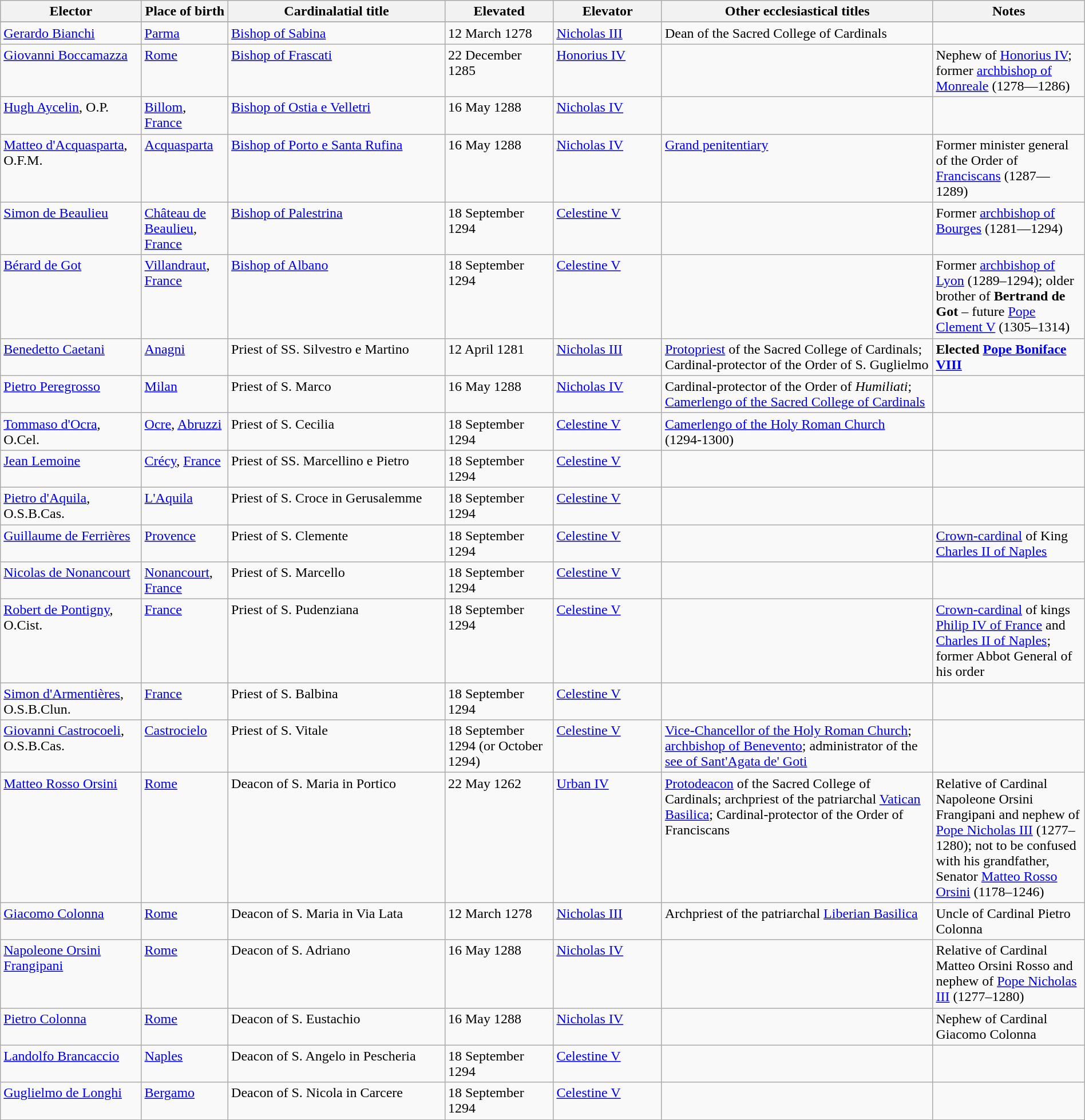<table class="wikitable sortable" style="width:100%">
<tr>
<th width="13%">Elector</th>
<th width="8%">Place of birth</th>
<th width="20%">Cardinalatial title</th>
<th width="10%">Elevated</th>
<th width="10%">Elevator</th>
<th width="25%">Other ecclesiastical titles</th>
<th width="14%">Notes</th>
</tr>
<tr valign="top">
</tr>
<tr valign="top">
<td><a href='#'>Gerardo Bianchi</a></td>
<td><a href='#'>Parma</a></td>
<td><a href='#'>Bishop of Sabina</a></td>
<td>12 March 1278</td>
<td><a href='#'>Nicholas III</a></td>
<td>Dean of the Sacred College of Cardinals</td>
<td></td>
</tr>
<tr valign="top">
<td><a href='#'>Giovanni Boccamazza</a></td>
<td><a href='#'>Rome</a></td>
<td><a href='#'>Bishop of Frascati</a></td>
<td>22 December 1285</td>
<td><a href='#'>Honorius IV</a></td>
<td></td>
<td>Nephew of <a href='#'>Honorius IV</a>; former <a href='#'>archbishop of Monreale</a> (1278—1286)</td>
</tr>
<tr valign="top">
<td><a href='#'>Hugh Aycelin</a>, O.P.</td>
<td><a href='#'>Billom</a>, <a href='#'>France</a></td>
<td><a href='#'>Bishop of Ostia e Velletri</a></td>
<td>16 May 1288</td>
<td><a href='#'>Nicholas IV</a></td>
<td></td>
<td></td>
</tr>
<tr valign="top">
<td><a href='#'>Matteo d'Acquasparta</a>, O.F.M.</td>
<td><a href='#'>Acquasparta</a></td>
<td><a href='#'>Bishop of Porto e Santa Rufina</a></td>
<td>16 May 1288</td>
<td><a href='#'>Nicholas IV</a></td>
<td><a href='#'>Grand penitentiary</a></td>
<td>Former minister general of the Order of <a href='#'>Franciscans</a> (1287—1289)</td>
</tr>
<tr valign="top">
<td><a href='#'>Simon de Beaulieu</a></td>
<td><a href='#'>Château de Beaulieu</a>, <a href='#'>France</a></td>
<td><a href='#'>Bishop of Palestrina</a></td>
<td>18 September 1294</td>
<td><a href='#'>Celestine V</a></td>
<td></td>
<td>Former <a href='#'>archbishop of Bourges</a> (1281—1294)</td>
</tr>
<tr valign="top">
<td><a href='#'>Bérard de Got</a></td>
<td><a href='#'>Villandraut</a>, <a href='#'>France</a></td>
<td><a href='#'>Bishop of Albano</a></td>
<td>18 September 1294</td>
<td><a href='#'>Celestine V</a></td>
<td></td>
<td>Former <a href='#'>archbishop of Lyon</a> (1289–1294); older brother of <strong>Bertrand de Got</strong> – future <a href='#'>Pope Clement V</a> (1305–1314)</td>
</tr>
<tr valign="top">
<td><a href='#'>Benedetto Caetani</a></td>
<td><a href='#'>Anagni</a></td>
<td>Priest of SS. Silvestro e Martino</td>
<td>12 April 1281</td>
<td><a href='#'>Nicholas III</a></td>
<td><a href='#'>Protopriest</a> of the Sacred College of Cardinals; Cardinal-protector of the Order of S. Guglielmo</td>
<td><strong>Elected <a href='#'>Pope Boniface VIII</a></strong></td>
</tr>
<tr valign="top">
<td><a href='#'>Pietro Peregrosso</a></td>
<td><a href='#'>Milan</a></td>
<td>Priest of S. Marco</td>
<td>16 May 1288</td>
<td><a href='#'>Nicholas IV</a></td>
<td>Cardinal-protector of the Order of <em>Humiliati</em>; <a href='#'>Camerlengo of the Sacred College of Cardinals</a></td>
<td></td>
</tr>
<tr valign="top">
<td><a href='#'>Tommaso d'Ocra</a>, O.Cel.</td>
<td><a href='#'>Ocre</a>, <a href='#'>Abruzzi</a></td>
<td>Priest of S. Cecilia</td>
<td>18 September 1294</td>
<td><a href='#'>Celestine V</a></td>
<td><a href='#'>Camerlengo of the Holy Roman Church</a><br>(1294-1300)</td>
<td></td>
</tr>
<tr valign="top">
<td><a href='#'>Jean Lemoine</a></td>
<td><a href='#'>Crécy</a>, <a href='#'>France</a></td>
<td>Priest of SS. Marcellino e Pietro</td>
<td>18 September 1294</td>
<td><a href='#'>Celestine V</a></td>
<td></td>
<td></td>
</tr>
<tr valign="top">
<td><a href='#'>Pietro d'Aquila</a>, O.S.B.Cas.</td>
<td><a href='#'>L'Aquila</a></td>
<td>Priest of S. Croce in Gerusalemme</td>
<td>18 September 1294</td>
<td><a href='#'>Celestine V</a></td>
<td></td>
<td></td>
</tr>
<tr valign="top">
<td><a href='#'>Guillaume de Ferrières</a></td>
<td><a href='#'>Provence</a></td>
<td>Priest of S. Clemente</td>
<td>18 September 1294</td>
<td><a href='#'>Celestine V</a></td>
<td></td>
<td><a href='#'>Crown-cardinal</a> of King <a href='#'>Charles II of Naples</a></td>
</tr>
<tr valign="top">
<td><a href='#'>Nicolas de Nonancourt</a></td>
<td><a href='#'>Nonancourt</a>, <a href='#'>France</a></td>
<td>Priest of S. Marcello</td>
<td>18 September 1294</td>
<td><a href='#'>Celestine V</a></td>
<td></td>
<td></td>
</tr>
<tr valign="top">
<td><a href='#'>Robert de Pontigny</a>, O.Cist.</td>
<td><a href='#'>France</a></td>
<td>Priest of S. Pudenziana</td>
<td>18 September 1294</td>
<td><a href='#'>Celestine V</a></td>
<td></td>
<td><a href='#'>Crown-cardinal</a> of kings <a href='#'>Philip IV of France</a> and <a href='#'>Charles II of Naples</a>; former Abbot General of his order</td>
</tr>
<tr valign="top">
<td><a href='#'>Simon d'Armentières</a>, O.S.B.Clun.</td>
<td><a href='#'>France</a></td>
<td>Priest of S. Balbina</td>
<td>18 September 1294</td>
<td><a href='#'>Celestine V</a></td>
<td></td>
<td></td>
</tr>
<tr valign="top">
<td><a href='#'>Giovanni Castrocoeli</a>, O.S.B.Cas.</td>
<td><a href='#'>Castrocielo</a></td>
<td>Priest of S. Vitale</td>
<td>18 September 1294 (or October 1294)</td>
<td><a href='#'>Celestine V</a></td>
<td><a href='#'>Vice-Chancellor of the Holy Roman Church</a>; <a href='#'>archbishop of Benevento</a>; administrator of the <a href='#'>see of Sant'Agata de' Goti</a></td>
<td></td>
</tr>
<tr valign="top">
<td><a href='#'>Matteo Rosso Orsini</a></td>
<td><a href='#'>Rome</a></td>
<td>Deacon of S. Maria in Portico</td>
<td>22 May 1262</td>
<td><a href='#'>Urban IV</a></td>
<td><a href='#'>Protodeacon</a> of the Sacred College of Cardinals; archpriest of the patriarchal <a href='#'>Vatican Basilica</a>; Cardinal-protector of the Order of Franciscans</td>
<td>Relative of Cardinal Napoleone Orsini Frangipani and nephew of <a href='#'>Pope Nicholas III</a> (1277–1280); not to be confused with his grandfather, Senator <a href='#'>Matteo Rosso Orsini</a> (1178–1246)</td>
</tr>
<tr valign="top">
<td><a href='#'>Giacomo Colonna</a></td>
<td><a href='#'>Rome</a></td>
<td>Deacon of S. Maria in Via Lata</td>
<td>12 March 1278</td>
<td><a href='#'>Nicholas III</a></td>
<td>Archpriest of the patriarchal <a href='#'>Liberian Basilica</a></td>
<td>Uncle of Cardinal Pietro Colonna</td>
</tr>
<tr valign="top">
<td><a href='#'>Napoleone Orsini Frangipani</a></td>
<td><a href='#'>Rome</a></td>
<td>Deacon of S. Adriano</td>
<td>16 May 1288</td>
<td><a href='#'>Nicholas IV</a></td>
<td></td>
<td>Relative of Cardinal Matteo Orsini Rosso and nephew of <a href='#'>Pope Nicholas III</a> (1277–1280)</td>
</tr>
<tr valign="top">
<td><a href='#'>Pietro Colonna</a></td>
<td><a href='#'>Rome</a></td>
<td>Deacon of S. Eustachio</td>
<td>16 May 1288</td>
<td><a href='#'>Nicholas IV</a></td>
<td></td>
<td>Nephew of Cardinal Giacomo Colonna</td>
</tr>
<tr valign="top">
<td><a href='#'>Landolfo Brancaccio</a></td>
<td><a href='#'>Naples</a></td>
<td>Deacon of S. Angelo in Pescheria</td>
<td>18 September 1294</td>
<td><a href='#'>Celestine V</a></td>
<td></td>
<td></td>
</tr>
<tr valign="top">
<td><a href='#'>Guglielmo de Longhi</a></td>
<td><a href='#'>Bergamo</a></td>
<td>Deacon of S. Nicola in Carcere</td>
<td>18 September 1294</td>
<td><a href='#'>Celestine V</a></td>
<td></td>
<td></td>
</tr>
</table>
